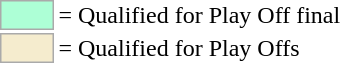<table>
<tr>
<td style="background-color:#ADFFD6; border:1px solid #aaaaaa; width:2em;"></td>
<td>= Qualified for Play Off final</td>
</tr>
<tr>
<td style="background-color:#F5ECCE; border:1px solid #aaaaaa; width:2em;"></td>
<td>= Qualified for Play Offs</td>
</tr>
</table>
